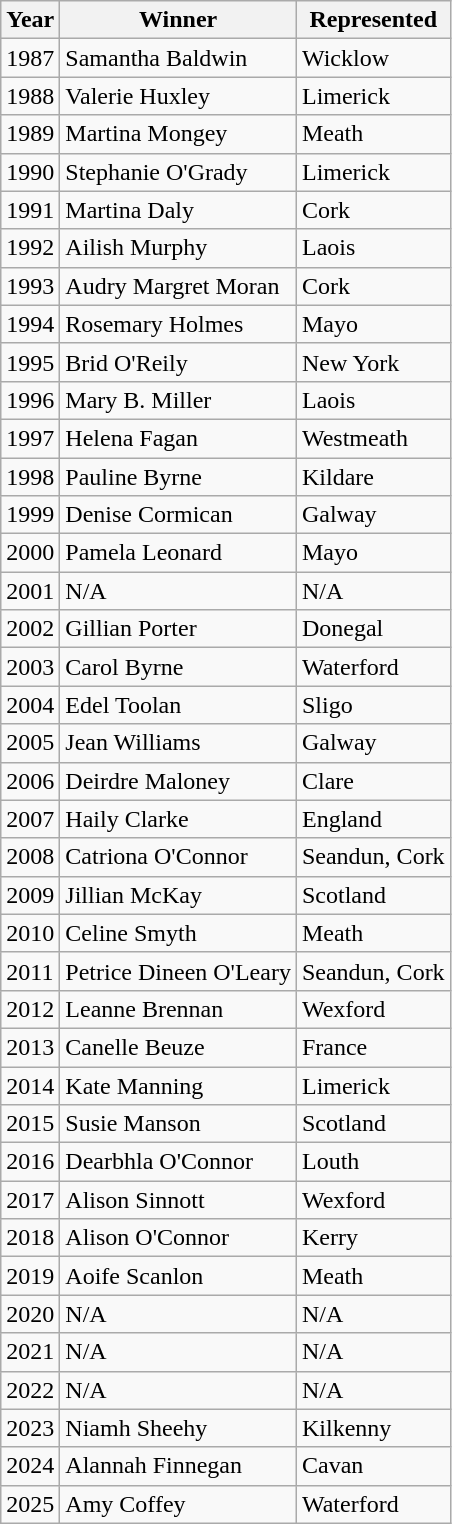<table class="wikitable">
<tr>
<th>Year</th>
<th>Winner</th>
<th>Represented</th>
</tr>
<tr>
<td>1987</td>
<td>Samantha Baldwin</td>
<td>Wicklow</td>
</tr>
<tr>
<td>1988</td>
<td>Valerie Huxley</td>
<td>Limerick</td>
</tr>
<tr>
<td>1989</td>
<td>Martina Mongey</td>
<td>Meath</td>
</tr>
<tr>
<td>1990</td>
<td>Stephanie O'Grady</td>
<td>Limerick</td>
</tr>
<tr>
<td>1991</td>
<td>Martina Daly</td>
<td>Cork</td>
</tr>
<tr>
<td>1992</td>
<td>Ailish Murphy</td>
<td>Laois</td>
</tr>
<tr>
<td>1993</td>
<td>Audry Margret Moran</td>
<td>Cork</td>
</tr>
<tr>
<td>1994</td>
<td>Rosemary Holmes</td>
<td>Mayo</td>
</tr>
<tr>
<td>1995</td>
<td>Brid O'Reily</td>
<td>New York</td>
</tr>
<tr>
<td>1996</td>
<td>Mary B. Miller</td>
<td>Laois</td>
</tr>
<tr>
<td>1997</td>
<td>Helena Fagan</td>
<td>Westmeath</td>
</tr>
<tr>
<td>1998</td>
<td>Pauline Byrne</td>
<td>Kildare</td>
</tr>
<tr>
<td>1999</td>
<td>Denise Cormican</td>
<td>Galway</td>
</tr>
<tr>
<td>2000</td>
<td>Pamela Leonard</td>
<td>Mayo</td>
</tr>
<tr>
<td>2001</td>
<td>N/A</td>
<td>N/A</td>
</tr>
<tr>
<td>2002</td>
<td>Gillian Porter</td>
<td>Donegal</td>
</tr>
<tr>
<td>2003</td>
<td>Carol Byrne</td>
<td>Waterford</td>
</tr>
<tr>
<td>2004</td>
<td>Edel Toolan</td>
<td>Sligo</td>
</tr>
<tr>
<td>2005</td>
<td>Jean Williams</td>
<td>Galway</td>
</tr>
<tr>
<td>2006</td>
<td>Deirdre Maloney</td>
<td>Clare</td>
</tr>
<tr>
<td>2007</td>
<td>Haily Clarke</td>
<td>England</td>
</tr>
<tr>
<td>2008</td>
<td>Catriona O'Connor</td>
<td>Seandun, Cork</td>
</tr>
<tr>
<td>2009</td>
<td>Jillian McKay</td>
<td>Scotland</td>
</tr>
<tr>
<td>2010</td>
<td>Celine Smyth</td>
<td>Meath</td>
</tr>
<tr>
<td>2011</td>
<td>Petrice Dineen O'Leary</td>
<td>Seandun, Cork</td>
</tr>
<tr>
<td>2012</td>
<td>Leanne Brennan</td>
<td>Wexford</td>
</tr>
<tr>
<td>2013</td>
<td>Canelle Beuze</td>
<td>France</td>
</tr>
<tr>
<td>2014</td>
<td>Kate Manning</td>
<td>Limerick</td>
</tr>
<tr>
<td>2015</td>
<td>Susie Manson</td>
<td>Scotland</td>
</tr>
<tr>
<td>2016</td>
<td>Dearbhla O'Connor</td>
<td>Louth</td>
</tr>
<tr>
<td>2017</td>
<td>Alison Sinnott</td>
<td>Wexford</td>
</tr>
<tr>
<td>2018</td>
<td>Alison O'Connor</td>
<td>Kerry</td>
</tr>
<tr>
<td>2019</td>
<td>Aoife Scanlon</td>
<td>Meath</td>
</tr>
<tr>
<td>2020</td>
<td>N/A</td>
<td>N/A</td>
</tr>
<tr>
<td>2021</td>
<td>N/A</td>
<td>N/A</td>
</tr>
<tr>
<td>2022</td>
<td>N/A</td>
<td>N/A</td>
</tr>
<tr>
<td>2023</td>
<td>Niamh Sheehy</td>
<td>Kilkenny</td>
</tr>
<tr>
<td>2024</td>
<td>Alannah Finnegan</td>
<td>Cavan</td>
</tr>
<tr>
<td>2025</td>
<td>Amy Coffey</td>
<td>Waterford</td>
</tr>
</table>
